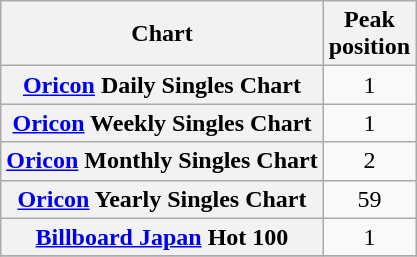<table class="wikitable plainrowheaders" style="text-align:center;">
<tr>
<th>Chart</th>
<th>Peak<br>position</th>
</tr>
<tr>
<th scope="row"><a href='#'>Oricon</a> Daily Singles Chart</th>
<td style="text-align:center;">1</td>
</tr>
<tr>
<th scope="row"><a href='#'>Oricon</a> Weekly Singles Chart</th>
<td style="text-align:center;">1</td>
</tr>
<tr>
<th scope="row"><a href='#'>Oricon</a> Monthly Singles Chart</th>
<td style="text-align:center;">2</td>
</tr>
<tr>
<th scope="row"><a href='#'>Oricon</a> Yearly Singles Chart</th>
<td style="text-align:center;">59</td>
</tr>
<tr>
<th scope="row"><a href='#'>Billboard Japan</a> Hot 100</th>
<td style="text-align:center;">1</td>
</tr>
<tr>
</tr>
</table>
